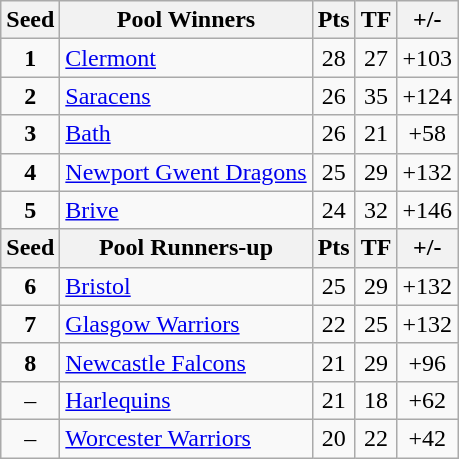<table class="wikitable" style="text-align: center;">
<tr>
<th>Seed</th>
<th>Pool Winners</th>
<th>Pts</th>
<th>TF</th>
<th>+/-</th>
</tr>
<tr>
<td><strong>1</strong></td>
<td align=left> <a href='#'>Clermont</a></td>
<td>28</td>
<td>27</td>
<td>+103</td>
</tr>
<tr>
<td><strong>2</strong></td>
<td align=left> <a href='#'>Saracens</a></td>
<td>26</td>
<td>35</td>
<td>+124</td>
</tr>
<tr>
<td><strong>3</strong></td>
<td align=left> <a href='#'>Bath</a></td>
<td>26</td>
<td>21</td>
<td>+58</td>
</tr>
<tr>
<td><strong>4</strong></td>
<td align=left> <a href='#'>Newport Gwent Dragons</a></td>
<td>25</td>
<td>29</td>
<td>+132</td>
</tr>
<tr>
<td><strong>5</strong></td>
<td align=left> <a href='#'>Brive</a></td>
<td>24</td>
<td>32</td>
<td>+146</td>
</tr>
<tr>
<th>Seed</th>
<th>Pool Runners-up</th>
<th>Pts</th>
<th>TF</th>
<th>+/-</th>
</tr>
<tr>
<td><strong>6</strong></td>
<td align=left> <a href='#'>Bristol</a></td>
<td>25</td>
<td>29</td>
<td>+132</td>
</tr>
<tr>
<td><strong>7</strong></td>
<td align=left> <a href='#'>Glasgow Warriors</a></td>
<td>22</td>
<td>25</td>
<td>+132</td>
</tr>
<tr>
<td><strong>8</strong></td>
<td align=left> <a href='#'>Newcastle Falcons</a></td>
<td>21</td>
<td>29</td>
<td>+96</td>
</tr>
<tr>
<td>–</td>
<td align=left> <a href='#'>Harlequins</a></td>
<td>21</td>
<td>18</td>
<td>+62</td>
</tr>
<tr>
<td>–</td>
<td align=left> <a href='#'>Worcester Warriors</a></td>
<td>20</td>
<td>22</td>
<td>+42</td>
</tr>
</table>
